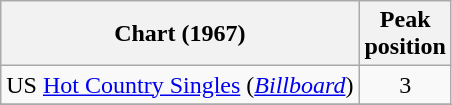<table class="wikitable">
<tr>
<th align="left">Chart (1967)</th>
<th align="center">Peak<br>position</th>
</tr>
<tr>
<td align="left">US <a href='#'>Hot Country Singles</a> (<em><a href='#'>Billboard</a></em>)</td>
<td align="center">3</td>
</tr>
<tr>
</tr>
</table>
